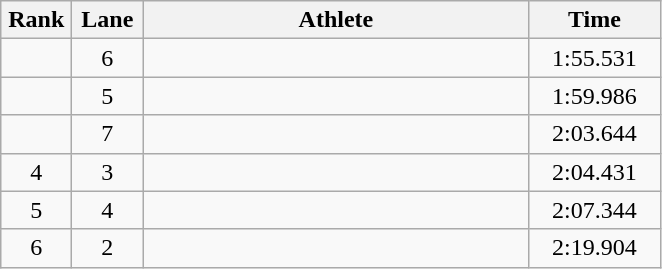<table class="wikitable sortable" style="text-align:center">
<tr>
<th width=40>Rank</th>
<th width=40>Lane</th>
<th width=250>Athlete</th>
<th width=80>Time</th>
</tr>
<tr>
<td></td>
<td>6</td>
<td align=left></td>
<td>1:55.531</td>
</tr>
<tr>
<td></td>
<td>5</td>
<td align=left></td>
<td>1:59.986</td>
</tr>
<tr>
<td></td>
<td>7</td>
<td align=left></td>
<td>2:03.644</td>
</tr>
<tr>
<td>4</td>
<td>3</td>
<td align=left></td>
<td>2:04.431</td>
</tr>
<tr>
<td>5</td>
<td>4</td>
<td align=left></td>
<td>2:07.344</td>
</tr>
<tr>
<td>6</td>
<td>2</td>
<td align=left></td>
<td>2:19.904</td>
</tr>
</table>
